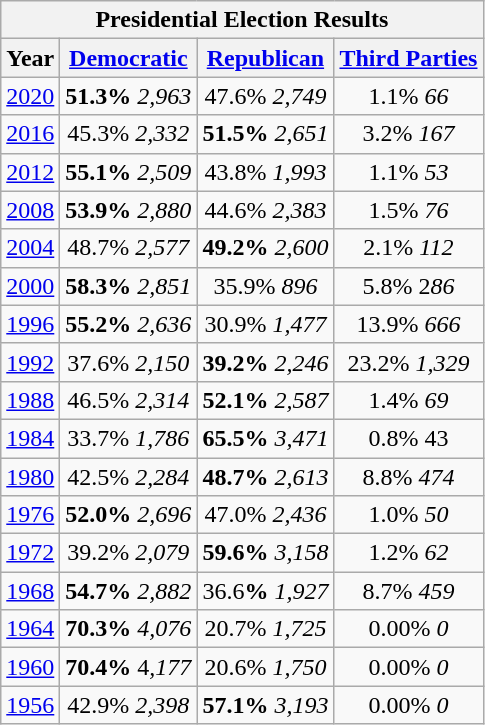<table class="wikitable">
<tr>
<th colspan="4">Presidential Election Results</th>
</tr>
<tr>
<th>Year</th>
<th><a href='#'>Democratic</a></th>
<th><a href='#'>Republican</a></th>
<th><a href='#'>Third Parties</a></th>
</tr>
<tr>
<td align="center" ><a href='#'>2020</a></td>
<td align="center" ><strong>51.3%</strong> <em>2,963</em></td>
<td align="center" >47.6% <em>2,749</em></td>
<td align="center" >1.1% <em>66</em></td>
</tr>
<tr>
<td align="center" ><a href='#'>2016</a></td>
<td align="center" >45.3% <em>2,332</em></td>
<td align="center" ><strong>51.5%</strong> <em>2,651</em></td>
<td align="center" >3.2% <em>167</em></td>
</tr>
<tr>
<td align="center" ><a href='#'>2012</a></td>
<td align="center" ><strong>55.1%</strong> <em>2,509</em></td>
<td align="center" >43.8% <em>1,993</em></td>
<td align="center" >1.1% <em>53</em></td>
</tr>
<tr>
<td align="center" ><a href='#'>2008</a></td>
<td align="center" ><strong>53.9%</strong> <em>2,880</em></td>
<td align="center" >44.6% <em>2,383</em></td>
<td align="center" >1.5% <em>76</em></td>
</tr>
<tr>
<td align="center" ><a href='#'>2004</a></td>
<td align="center" >48.7% <em>2,577</em></td>
<td align="center" ><strong>49.2%</strong> <em>2,600</em></td>
<td align="center" >2.1% <em>112</em></td>
</tr>
<tr>
<td align="center" ><a href='#'>2000</a></td>
<td align="center" ><strong>58.3%</strong> <em>2,851</em></td>
<td align="center" >35.9% <em>896</em></td>
<td align="center" >5.8% 2<em>86</em></td>
</tr>
<tr>
<td align="center" ><a href='#'>1996</a></td>
<td align="center" ><strong>55.2%</strong> <em>2,636</em></td>
<td align="center" >30.9% <em>1,477</em></td>
<td align="center" >13.9% <em>666</em></td>
</tr>
<tr>
<td align="center" ><a href='#'>1992</a></td>
<td align="center" >37.6% <em>2,150</em></td>
<td align="center" ><strong>39.2%</strong> <em>2,246</em></td>
<td align="center" >23.2% <em>1,329</em></td>
</tr>
<tr>
<td align="center" ><a href='#'>1988</a></td>
<td align="center" >46.5% <em>2,314</em></td>
<td align="center" ><strong>52.1%</strong> <em>2,587</em></td>
<td align="center" >1.4% <em>69</em></td>
</tr>
<tr>
<td align="center" ><a href='#'>1984</a></td>
<td align="center" >33.7% <em>1,786</em></td>
<td align="center" ><strong>65.5%</strong> <em>3,471</em></td>
<td align="center" >0.8% 43</td>
</tr>
<tr>
<td align="center" ><a href='#'>1980</a></td>
<td align="center" >42.5% <em>2,284</em></td>
<td align="center" ><strong>48.7%</strong> <em>2,613</em></td>
<td align="center" >8.8% <em>474</em></td>
</tr>
<tr>
<td align="center" ><a href='#'>1976</a></td>
<td align="center" ><strong>52.0%</strong> <em>2,696</em></td>
<td align="center" >47.0% <em>2,436</em></td>
<td align="center" >1.0% <em>50</em></td>
</tr>
<tr>
<td align="center" ><a href='#'>1972</a></td>
<td align="center" >39.2% <em>2,079</em></td>
<td align="center" ><strong>59.6%</strong> <em>3,158</em></td>
<td align="center" >1.2% <em>62</em></td>
</tr>
<tr>
<td align="center" ><a href='#'>1968</a></td>
<td align="center" ><strong>54.7%</strong> <em>2,882</em></td>
<td align="center" >36.6<strong>%</strong> <em>1,927</em></td>
<td align="center" >8.7% <em>459</em></td>
</tr>
<tr>
<td align="center" ><a href='#'>1964</a></td>
<td align="center" ><strong>70.3%</strong> <em>4,076</em></td>
<td align="center" >20.7% <em>1,725</em></td>
<td align="center" >0.00% <em>0</em></td>
</tr>
<tr>
<td align="center" ><a href='#'>1960</a></td>
<td align="center" ><strong>70.4%</strong> 4<em>,177</em></td>
<td align="center" >20.6% <em>1,750</em></td>
<td align="center" >0.00% <em>0</em></td>
</tr>
<tr>
<td align="center" ><a href='#'>1956</a></td>
<td align="center" >42.9% <em>2,398</em></td>
<td align="center" ><strong>57.1%</strong> <em>3,193</em></td>
<td align="center" >0.00% <em>0</em></td>
</tr>
</table>
